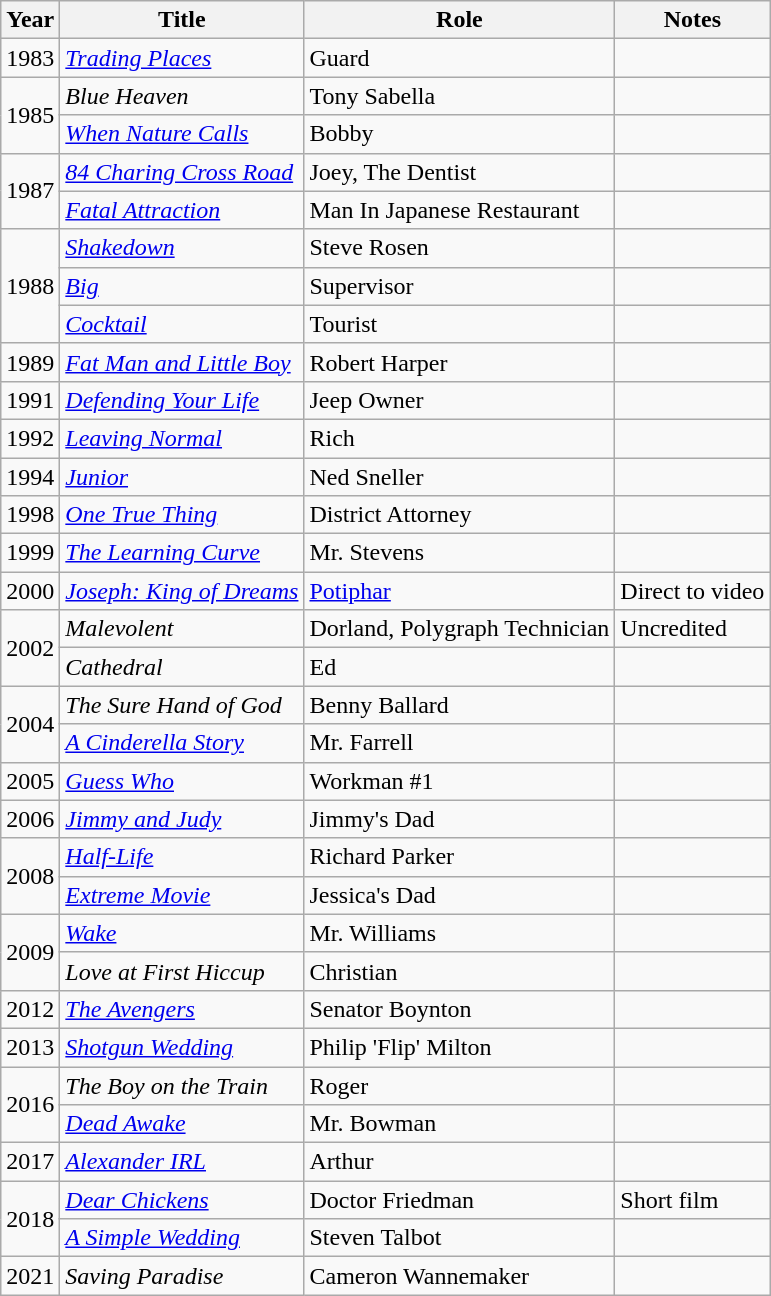<table class="wikitable sortable">
<tr>
<th>Year</th>
<th>Title</th>
<th>Role</th>
<th>Notes</th>
</tr>
<tr>
<td>1983</td>
<td><em><a href='#'>Trading Places</a></em></td>
<td>Guard</td>
<td></td>
</tr>
<tr>
<td rowspan=2>1985</td>
<td><em>Blue Heaven</em></td>
<td>Tony Sabella</td>
<td></td>
</tr>
<tr>
<td><em><a href='#'>When Nature Calls</a></em></td>
<td>Bobby</td>
<td></td>
</tr>
<tr>
<td rowspan=2>1987</td>
<td><a href='#'><em>84 Charing Cross Road</em></a></td>
<td>Joey, The Dentist</td>
<td></td>
</tr>
<tr>
<td><em><a href='#'>Fatal Attraction</a></em></td>
<td>Man In Japanese Restaurant</td>
<td></td>
</tr>
<tr>
<td rowspan=3>1988</td>
<td><a href='#'><em>Shakedown</em></a></td>
<td>Steve Rosen</td>
<td></td>
</tr>
<tr>
<td><a href='#'><em>Big</em></a></td>
<td>Supervisor</td>
<td></td>
</tr>
<tr>
<td><a href='#'><em>Cocktail</em></a></td>
<td>Tourist</td>
<td></td>
</tr>
<tr>
<td>1989</td>
<td><em><a href='#'>Fat Man and Little Boy</a></em></td>
<td>Robert Harper</td>
<td></td>
</tr>
<tr>
<td>1991</td>
<td><em><a href='#'>Defending Your Life</a></em></td>
<td>Jeep Owner</td>
<td></td>
</tr>
<tr>
<td>1992</td>
<td><a href='#'><em>Leaving Normal</em></a></td>
<td>Rich</td>
<td></td>
</tr>
<tr>
<td>1994</td>
<td><a href='#'><em>Junior</em></a></td>
<td>Ned Sneller</td>
<td></td>
</tr>
<tr>
<td>1998</td>
<td><em><a href='#'>One True Thing</a></em></td>
<td>District Attorney</td>
<td></td>
</tr>
<tr>
<td>1999</td>
<td><em><a href='#'>The Learning Curve</a></em></td>
<td>Mr. Stevens</td>
<td></td>
</tr>
<tr>
<td>2000</td>
<td><em><a href='#'>Joseph: King of Dreams</a></em></td>
<td><a href='#'>Potiphar</a></td>
<td>Direct to video</td>
</tr>
<tr>
<td rowspan=2>2002</td>
<td><em>Malevolent</em></td>
<td>Dorland, Polygraph Technician</td>
<td>Uncredited</td>
</tr>
<tr>
<td><em>Cathedral</em></td>
<td>Ed</td>
<td></td>
</tr>
<tr>
<td rowspan=2>2004</td>
<td><em>The Sure Hand of God</em></td>
<td>Benny Ballard</td>
<td></td>
</tr>
<tr>
<td><em><a href='#'>A Cinderella Story</a></em></td>
<td>Mr. Farrell</td>
<td></td>
</tr>
<tr>
<td>2005</td>
<td><a href='#'><em>Guess Who</em></a></td>
<td>Workman #1</td>
<td></td>
</tr>
<tr>
<td>2006</td>
<td><em><a href='#'>Jimmy and Judy</a></em></td>
<td>Jimmy's Dad</td>
<td></td>
</tr>
<tr>
<td rowspan=2>2008</td>
<td><em><a href='#'>Half-Life</a></em></td>
<td>Richard Parker</td>
<td></td>
</tr>
<tr>
<td><em><a href='#'>Extreme Movie</a></em></td>
<td>Jessica's Dad</td>
<td></td>
</tr>
<tr>
<td rowspan=2>2009</td>
<td><em><a href='#'>Wake</a></em></td>
<td>Mr. Williams</td>
<td></td>
</tr>
<tr>
<td><em>Love at First Hiccup</em></td>
<td>Christian</td>
<td></td>
</tr>
<tr>
<td>2012</td>
<td><a href='#'><em>The Avengers</em></a></td>
<td>Senator Boynton</td>
<td></td>
</tr>
<tr>
<td>2013</td>
<td><a href='#'><em>Shotgun Wedding</em></a></td>
<td>Philip 'Flip' Milton</td>
<td></td>
</tr>
<tr>
<td rowspan=2>2016</td>
<td><em>The Boy on the Train</em></td>
<td>Roger</td>
<td></td>
</tr>
<tr>
<td><a href='#'><em>Dead Awake</em></a></td>
<td>Mr. Bowman</td>
<td></td>
</tr>
<tr>
<td>2017</td>
<td><em><a href='#'>Alexander IRL</a></em></td>
<td>Arthur</td>
<td></td>
</tr>
<tr>
<td rowspan=2>2018</td>
<td><em><a href='#'>Dear Chickens</a></em></td>
<td>Doctor Friedman</td>
<td>Short film</td>
</tr>
<tr>
<td><em><a href='#'>A Simple Wedding</a></em></td>
<td>Steven Talbot</td>
<td></td>
</tr>
<tr>
<td>2021</td>
<td><em>Saving Paradise</em></td>
<td>Cameron Wannemaker</td>
<td></td>
</tr>
</table>
